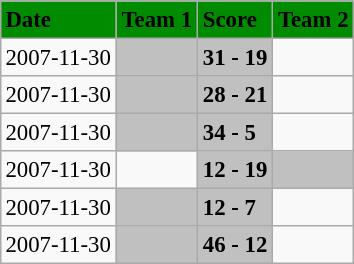<table class="wikitable" style="margin:0.5em auto; font-size:95%">
<tr bgcolor="#008B00">
<td><strong>Date</strong></td>
<td><strong>Team 1</strong></td>
<td><strong>Score</strong></td>
<td><strong>Team 2</strong></td>
</tr>
<tr>
<td>2007-11-30</td>
<td bgcolor="silver"><strong></strong></td>
<td bgcolor="silver"><strong>31 - 19</strong></td>
<td></td>
</tr>
<tr>
<td>2007-11-30</td>
<td bgcolor="silver"><strong></strong></td>
<td bgcolor="silver"><strong>28 - 21</strong></td>
<td></td>
</tr>
<tr>
<td>2007-11-30</td>
<td bgcolor="silver"><strong></strong></td>
<td bgcolor="silver"><strong>34 - 5</strong></td>
<td></td>
</tr>
<tr>
<td>2007-11-30</td>
<td></td>
<td bgcolor="silver"><strong>12 - 19</strong></td>
<td bgcolor="silver"><strong></strong></td>
</tr>
<tr>
<td>2007-11-30</td>
<td bgcolor="silver"><strong></strong></td>
<td bgcolor="silver"><strong>12 - 7</strong></td>
<td></td>
</tr>
<tr>
<td>2007-11-30</td>
<td bgcolor="silver"><strong></strong></td>
<td bgcolor="silver"><strong>46 - 12</strong></td>
<td></td>
</tr>
</table>
